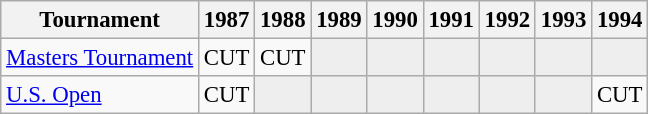<table class="wikitable" style="font-size:95%;text-align:center;">
<tr>
<th>Tournament</th>
<th>1987</th>
<th>1988</th>
<th>1989</th>
<th>1990</th>
<th>1991</th>
<th>1992</th>
<th>1993</th>
<th>1994</th>
</tr>
<tr>
<td align=left><a href='#'>Masters Tournament</a></td>
<td>CUT</td>
<td>CUT</td>
<td style="background:#eeeeee;"></td>
<td style="background:#eeeeee;"></td>
<td style="background:#eeeeee;"></td>
<td style="background:#eeeeee;"></td>
<td style="background:#eeeeee;"></td>
<td style="background:#eeeeee;"></td>
</tr>
<tr>
<td align=left><a href='#'>U.S. Open</a></td>
<td>CUT</td>
<td style="background:#eeeeee;"></td>
<td style="background:#eeeeee;"></td>
<td style="background:#eeeeee;"></td>
<td style="background:#eeeeee;"></td>
<td style="background:#eeeeee;"></td>
<td style="background:#eeeeee;"></td>
<td>CUT</td>
</tr>
</table>
